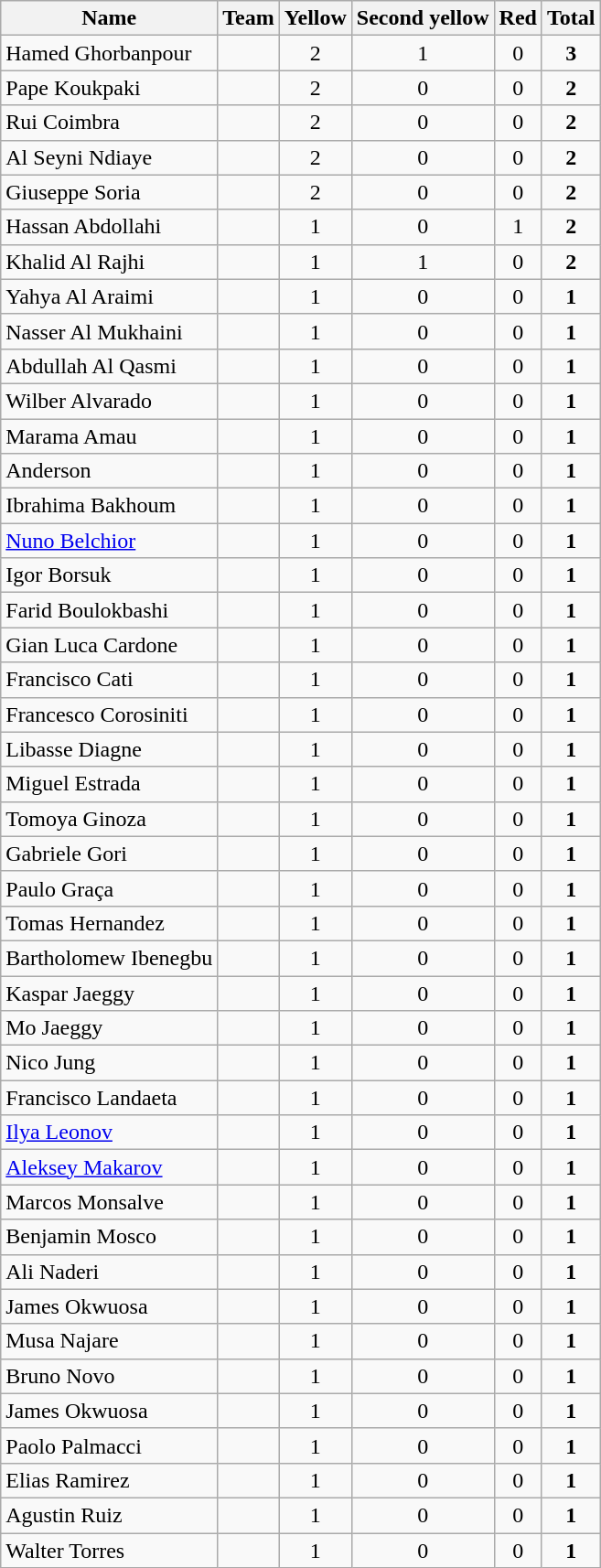<table class="wikitable sortable" style="text-align:center">
<tr>
<th>Name</th>
<th>Team</th>
<th> Yellow</th>
<th> Second yellow</th>
<th> Red</th>
<th><strong>Total</strong></th>
</tr>
<tr>
<td style="text-align:left;">Hamed Ghorbanpour</td>
<td style="text-align:left;"></td>
<td>2</td>
<td>1</td>
<td>0</td>
<td><strong>3</strong></td>
</tr>
<tr>
<td style="text-align:left;">Pape Koukpaki</td>
<td style="text-align:left;"></td>
<td>2</td>
<td>0</td>
<td>0</td>
<td><strong>2</strong></td>
</tr>
<tr>
<td style="text-align:left;">Rui Coimbra</td>
<td style="text-align:left;"></td>
<td>2</td>
<td>0</td>
<td>0</td>
<td><strong>2</strong></td>
</tr>
<tr>
<td style="text-align:left;">Al Seyni Ndiaye</td>
<td style="text-align:left;"></td>
<td>2</td>
<td>0</td>
<td>0</td>
<td><strong>2</strong></td>
</tr>
<tr>
<td style="text-align:left;">Giuseppe Soria</td>
<td style="text-align:left;"></td>
<td>2</td>
<td>0</td>
<td>0</td>
<td><strong>2</strong></td>
</tr>
<tr>
<td style="text-align:left;">Hassan Abdollahi</td>
<td style="text-align:left;"></td>
<td>1</td>
<td>0</td>
<td>1</td>
<td><strong>2</strong></td>
</tr>
<tr>
<td style="text-align:left;">Khalid Al Rajhi</td>
<td style="text-align:left;"></td>
<td>1</td>
<td>1</td>
<td>0</td>
<td><strong>2</strong></td>
</tr>
<tr>
<td style="text-align:left;">Yahya Al Araimi</td>
<td style="text-align:left;"></td>
<td>1</td>
<td>0</td>
<td>0</td>
<td><strong>1</strong></td>
</tr>
<tr>
<td style="text-align:left;">Nasser Al Mukhaini</td>
<td style="text-align:left;"></td>
<td>1</td>
<td>0</td>
<td>0</td>
<td><strong>1</strong></td>
</tr>
<tr>
<td style="text-align:left;">Abdullah Al Qasmi</td>
<td style="text-align:left;"></td>
<td>1</td>
<td>0</td>
<td>0</td>
<td><strong>1</strong></td>
</tr>
<tr>
<td style="text-align:left;">Wilber Alvarado</td>
<td style="text-align:left;"></td>
<td>1</td>
<td>0</td>
<td>0</td>
<td><strong>1</strong></td>
</tr>
<tr>
<td style="text-align:left;">Marama Amau</td>
<td style="text-align:left;"></td>
<td>1</td>
<td>0</td>
<td>0</td>
<td><strong>1</strong></td>
</tr>
<tr>
<td style="text-align:left;">Anderson</td>
<td style="text-align:left;"></td>
<td>1</td>
<td>0</td>
<td>0</td>
<td><strong>1</strong></td>
</tr>
<tr>
<td style="text-align:left;">Ibrahima Bakhoum</td>
<td style="text-align:left;"></td>
<td>1</td>
<td>0</td>
<td>0</td>
<td><strong>1</strong></td>
</tr>
<tr>
<td style="text-align:left;"><a href='#'>Nuno Belchior</a></td>
<td style="text-align:left;"></td>
<td>1</td>
<td>0</td>
<td>0</td>
<td><strong>1</strong></td>
</tr>
<tr>
<td style="text-align:left;">Igor Borsuk</td>
<td style="text-align:left;"></td>
<td>1</td>
<td>0</td>
<td>0</td>
<td><strong>1</strong></td>
</tr>
<tr>
<td style="text-align:left;">Farid Boulokbashi</td>
<td style="text-align:left;"></td>
<td>1</td>
<td>0</td>
<td>0</td>
<td><strong>1</strong></td>
</tr>
<tr>
<td style="text-align:left;">Gian Luca Cardone</td>
<td style="text-align:left;"></td>
<td>1</td>
<td>0</td>
<td>0</td>
<td><strong>1</strong></td>
</tr>
<tr>
<td style="text-align:left;">Francisco Cati</td>
<td style="text-align:left;"></td>
<td>1</td>
<td>0</td>
<td>0</td>
<td><strong>1</strong></td>
</tr>
<tr>
<td style="text-align:left;">Francesco Corosiniti</td>
<td style="text-align:left;"></td>
<td>1</td>
<td>0</td>
<td>0</td>
<td><strong>1</strong></td>
</tr>
<tr>
<td style="text-align:left;">Libasse Diagne</td>
<td style="text-align:left;"></td>
<td>1</td>
<td>0</td>
<td>0</td>
<td><strong>1</strong></td>
</tr>
<tr>
<td style="text-align:left;">Miguel Estrada</td>
<td style="text-align:left;"></td>
<td>1</td>
<td>0</td>
<td>0</td>
<td><strong>1</strong></td>
</tr>
<tr>
<td style="text-align:left;">Tomoya Ginoza</td>
<td style="text-align:left;"></td>
<td>1</td>
<td>0</td>
<td>0</td>
<td><strong>1</strong></td>
</tr>
<tr>
<td style="text-align:left;">Gabriele Gori</td>
<td style="text-align:left;"></td>
<td>1</td>
<td>0</td>
<td>0</td>
<td><strong>1</strong></td>
</tr>
<tr>
<td style="text-align:left;">Paulo Graça</td>
<td style="text-align:left;"></td>
<td>1</td>
<td>0</td>
<td>0</td>
<td><strong>1</strong></td>
</tr>
<tr>
<td style="text-align:left;">Tomas Hernandez</td>
<td style="text-align:left;"></td>
<td>1</td>
<td>0</td>
<td>0</td>
<td><strong>1</strong></td>
</tr>
<tr>
<td style="text-align:left;">Bartholomew Ibenegbu</td>
<td style="text-align:left;"></td>
<td>1</td>
<td>0</td>
<td>0</td>
<td><strong>1</strong></td>
</tr>
<tr>
<td style="text-align:left;">Kaspar Jaeggy</td>
<td style="text-align:left;"></td>
<td>1</td>
<td>0</td>
<td>0</td>
<td><strong>1</strong></td>
</tr>
<tr>
<td style="text-align:left;">Mo Jaeggy</td>
<td style="text-align:left;"></td>
<td>1</td>
<td>0</td>
<td>0</td>
<td><strong>1</strong></td>
</tr>
<tr>
<td style="text-align:left;">Nico Jung</td>
<td style="text-align:left;"></td>
<td>1</td>
<td>0</td>
<td>0</td>
<td><strong>1</strong></td>
</tr>
<tr>
<td style="text-align:left;">Francisco Landaeta</td>
<td style="text-align:left;"></td>
<td>1</td>
<td>0</td>
<td>0</td>
<td><strong>1</strong></td>
</tr>
<tr>
<td style="text-align:left;"><a href='#'>Ilya Leonov</a></td>
<td style="text-align:left;"></td>
<td>1</td>
<td>0</td>
<td>0</td>
<td><strong>1</strong></td>
</tr>
<tr>
<td style="text-align:left;"><a href='#'>Aleksey Makarov</a></td>
<td style="text-align:left;"></td>
<td>1</td>
<td>0</td>
<td>0</td>
<td><strong>1</strong></td>
</tr>
<tr>
<td style="text-align:left;">Marcos Monsalve</td>
<td style="text-align:left;"></td>
<td>1</td>
<td>0</td>
<td>0</td>
<td><strong>1</strong></td>
</tr>
<tr>
<td style="text-align:left;">Benjamin Mosco</td>
<td style="text-align:left;"></td>
<td>1</td>
<td>0</td>
<td>0</td>
<td><strong>1</strong></td>
</tr>
<tr>
<td style="text-align:left;">Ali Naderi</td>
<td style="text-align:left;"></td>
<td>1</td>
<td>0</td>
<td>0</td>
<td><strong>1</strong></td>
</tr>
<tr>
<td style="text-align:left;">James Okwuosa</td>
<td style="text-align:left;"></td>
<td>1</td>
<td>0</td>
<td>0</td>
<td><strong>1</strong></td>
</tr>
<tr>
<td style="text-align:left;">Musa Najare</td>
<td style="text-align:left;"></td>
<td>1</td>
<td>0</td>
<td>0</td>
<td><strong>1</strong></td>
</tr>
<tr>
<td style="text-align:left;">Bruno Novo</td>
<td style="text-align:left;"></td>
<td>1</td>
<td>0</td>
<td>0</td>
<td><strong>1</strong></td>
</tr>
<tr>
<td style="text-align:left;">James Okwuosa</td>
<td style="text-align:left;"></td>
<td>1</td>
<td>0</td>
<td>0</td>
<td><strong>1</strong></td>
</tr>
<tr>
<td style="text-align:left;">Paolo Palmacci</td>
<td style="text-align:left;"></td>
<td>1</td>
<td>0</td>
<td>0</td>
<td><strong>1</strong></td>
</tr>
<tr>
<td style="text-align:left;">Elias Ramirez</td>
<td style="text-align:left;"></td>
<td>1</td>
<td>0</td>
<td>0</td>
<td><strong>1</strong></td>
</tr>
<tr>
<td style="text-align:left;">Agustin Ruiz</td>
<td style="text-align:left;"></td>
<td>1</td>
<td>0</td>
<td>0</td>
<td><strong>1</strong></td>
</tr>
<tr>
<td style="text-align:left;">Walter Torres</td>
<td style="text-align:left;"></td>
<td>1</td>
<td>0</td>
<td>0</td>
<td><strong>1</strong></td>
</tr>
</table>
